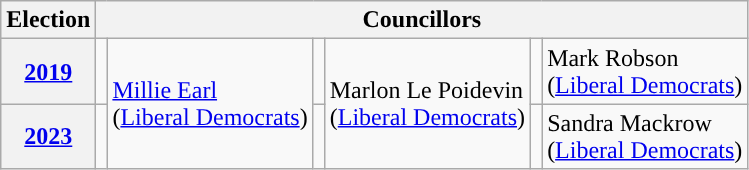<table class="wikitable">
<tr>
<th>Election</th>
<th colspan="6">Councillors</th>
</tr>
<tr>
<th><a href='#'>2019</a></th>
<td style="background-color: "></td>
<td rowspan="2"><a href='#'>Millie Earl</a><br>(<a href='#'>Liberal Democrats</a>)</td>
<td style="background-color: "></td>
<td rowspan="2">Marlon Le Poidevin<br>(<a href='#'>Liberal Democrats</a>)</td>
<td rowspan="1;" style="background-color: "></td>
<td rowspan="1">Mark Robson<br>(<a href='#'>Liberal Democrats</a>)</td>
</tr>
<tr>
<th><a href='#'>2023</a></th>
<td style="background-color: "></td>
<td style="background-color: "></td>
<td rowspan="1;" style="background-color: "></td>
<td rowspan="1">Sandra Mackrow<br>(<a href='#'>Liberal Democrats</a>)</td>
</tr>
</table>
